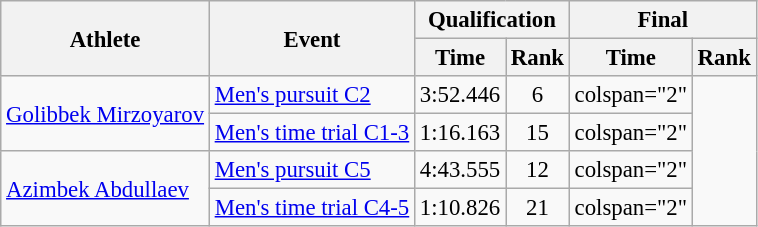<table class=wikitable style=font-size:95%;text-align:center>
<tr>
<th rowspan="2">Athlete</th>
<th rowspan="2">Event</th>
<th colspan="2">Qualification</th>
<th colspan="2">Final</th>
</tr>
<tr>
<th>Time</th>
<th>Rank</th>
<th>Time</th>
<th>Rank</th>
</tr>
<tr align="center">
<td rowspan="2" align="left"><a href='#'>Golibbek Mirzoyarov</a></td>
<td align="left"><a href='#'>Men's pursuit C2</a></td>
<td>3:52.446</td>
<td>6</td>
<td>colspan="2" </td>
</tr>
<tr align="center">
<td align="left"><a href='#'>Men's time trial C1-3</a></td>
<td>1:16.163</td>
<td>15</td>
<td>colspan="2" </td>
</tr>
<tr align="center">
<td rowspan="2" align="left"><a href='#'>Azimbek Abdullaev</a></td>
<td align="left"><a href='#'>Men's pursuit C5</a></td>
<td>4:43.555</td>
<td>12</td>
<td>colspan="2" </td>
</tr>
<tr align="center">
<td align="left"><a href='#'>Men's time trial C4-5</a></td>
<td>1:10.826</td>
<td>21</td>
<td>colspan="2" </td>
</tr>
</table>
